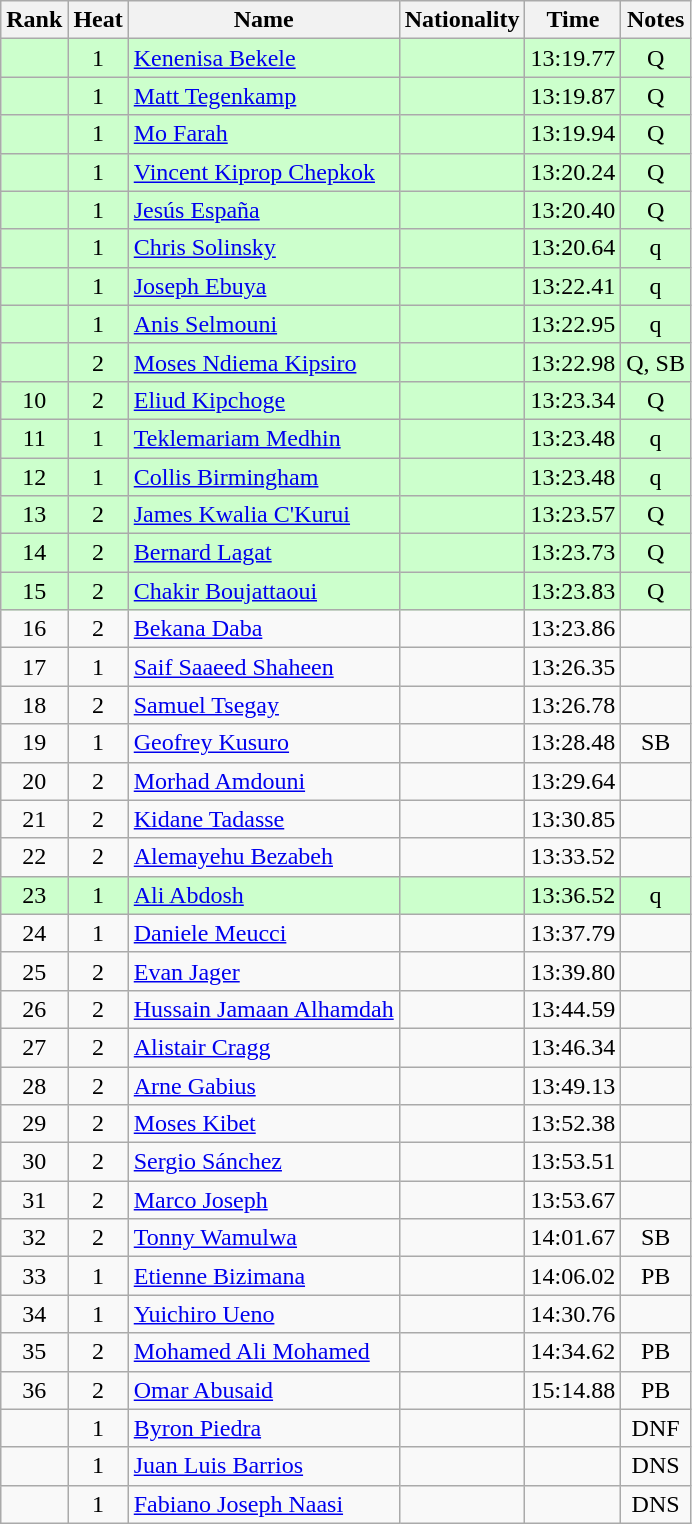<table class="wikitable sortable" style="text-align:center">
<tr>
<th>Rank</th>
<th>Heat</th>
<th>Name</th>
<th>Nationality</th>
<th>Time</th>
<th>Notes</th>
</tr>
<tr bgcolor=ccffcc>
<td></td>
<td>1</td>
<td align=left><a href='#'>Kenenisa Bekele</a></td>
<td align=left></td>
<td>13:19.77</td>
<td>Q</td>
</tr>
<tr bgcolor=ccffcc>
<td></td>
<td>1</td>
<td align=left><a href='#'>Matt Tegenkamp</a></td>
<td align=left></td>
<td>13:19.87</td>
<td>Q</td>
</tr>
<tr bgcolor=ccffcc>
<td></td>
<td>1</td>
<td align=left><a href='#'>Mo Farah</a></td>
<td align=left></td>
<td>13:19.94</td>
<td>Q</td>
</tr>
<tr bgcolor=ccffcc>
<td></td>
<td>1</td>
<td align=left><a href='#'>Vincent Kiprop Chepkok</a></td>
<td align=left></td>
<td>13:20.24</td>
<td>Q</td>
</tr>
<tr bgcolor=ccffcc>
<td></td>
<td>1</td>
<td align=left><a href='#'>Jesús España</a></td>
<td align=left></td>
<td>13:20.40</td>
<td>Q</td>
</tr>
<tr bgcolor=ccffcc>
<td></td>
<td>1</td>
<td align=left><a href='#'>Chris Solinsky</a></td>
<td align=left></td>
<td>13:20.64</td>
<td>q</td>
</tr>
<tr bgcolor=ccffcc>
<td></td>
<td>1</td>
<td align=left><a href='#'>Joseph Ebuya</a></td>
<td align=left></td>
<td>13:22.41</td>
<td>q</td>
</tr>
<tr bgcolor=ccffcc>
<td></td>
<td>1</td>
<td align=left><a href='#'>Anis Selmouni</a></td>
<td align=left></td>
<td>13:22.95</td>
<td>q</td>
</tr>
<tr bgcolor=ccffcc>
<td></td>
<td>2</td>
<td align=left><a href='#'>Moses Ndiema Kipsiro</a></td>
<td align=left></td>
<td>13:22.98</td>
<td>Q, SB</td>
</tr>
<tr bgcolor=ccffcc>
<td>10</td>
<td>2</td>
<td align=left><a href='#'>Eliud Kipchoge</a></td>
<td align=left></td>
<td>13:23.34</td>
<td>Q</td>
</tr>
<tr bgcolor=ccffcc>
<td>11</td>
<td>1</td>
<td align=left><a href='#'>Teklemariam Medhin</a></td>
<td align=left></td>
<td>13:23.48</td>
<td>q</td>
</tr>
<tr bgcolor=ccffcc>
<td>12</td>
<td>1</td>
<td align=left><a href='#'>Collis Birmingham</a></td>
<td align=left></td>
<td>13:23.48</td>
<td>q</td>
</tr>
<tr bgcolor=ccffcc>
<td>13</td>
<td>2</td>
<td align=left><a href='#'>James Kwalia C'Kurui</a></td>
<td align=left></td>
<td>13:23.57</td>
<td>Q</td>
</tr>
<tr bgcolor=ccffcc>
<td>14</td>
<td>2</td>
<td align=left><a href='#'>Bernard Lagat</a></td>
<td align=left></td>
<td>13:23.73</td>
<td>Q</td>
</tr>
<tr bgcolor=ccffcc>
<td>15</td>
<td>2</td>
<td align=left><a href='#'>Chakir Boujattaoui</a></td>
<td align=left></td>
<td>13:23.83</td>
<td>Q</td>
</tr>
<tr>
<td>16</td>
<td>2</td>
<td align=left><a href='#'>Bekana Daba</a></td>
<td align=left></td>
<td>13:23.86</td>
<td></td>
</tr>
<tr>
<td>17</td>
<td>1</td>
<td align=left><a href='#'>Saif Saaeed Shaheen</a></td>
<td align=left></td>
<td>13:26.35</td>
<td></td>
</tr>
<tr>
<td>18</td>
<td>2</td>
<td align=left><a href='#'>Samuel Tsegay</a></td>
<td align=left></td>
<td>13:26.78</td>
<td></td>
</tr>
<tr>
<td>19</td>
<td>1</td>
<td align=left><a href='#'>Geofrey Kusuro</a></td>
<td align=left></td>
<td>13:28.48</td>
<td>SB</td>
</tr>
<tr>
<td>20</td>
<td>2</td>
<td align=left><a href='#'>Morhad Amdouni</a></td>
<td align=left></td>
<td>13:29.64</td>
<td></td>
</tr>
<tr>
<td>21</td>
<td>2</td>
<td align=left><a href='#'>Kidane Tadasse</a></td>
<td align=left></td>
<td>13:30.85</td>
<td></td>
</tr>
<tr>
<td>22</td>
<td>2</td>
<td align=left><a href='#'>Alemayehu Bezabeh</a></td>
<td align=left></td>
<td>13:33.52</td>
<td></td>
</tr>
<tr bgcolor=ccffcc>
<td>23</td>
<td>1</td>
<td align=left><a href='#'>Ali Abdosh</a></td>
<td align=left></td>
<td>13:36.52</td>
<td>q</td>
</tr>
<tr>
<td>24</td>
<td>1</td>
<td align=left><a href='#'>Daniele Meucci</a></td>
<td align=left></td>
<td>13:37.79</td>
<td></td>
</tr>
<tr>
<td>25</td>
<td>2</td>
<td align=left><a href='#'>Evan Jager</a></td>
<td align=left></td>
<td>13:39.80</td>
<td></td>
</tr>
<tr>
<td>26</td>
<td>2</td>
<td align=left><a href='#'>Hussain Jamaan Alhamdah</a></td>
<td align=left></td>
<td>13:44.59</td>
<td></td>
</tr>
<tr>
<td>27</td>
<td>2</td>
<td align=left><a href='#'>Alistair Cragg</a></td>
<td align=left></td>
<td>13:46.34</td>
<td></td>
</tr>
<tr>
<td>28</td>
<td>2</td>
<td align=left><a href='#'>Arne Gabius</a></td>
<td align=left></td>
<td>13:49.13</td>
<td></td>
</tr>
<tr>
<td>29</td>
<td>2</td>
<td align=left><a href='#'>Moses Kibet</a></td>
<td align=left></td>
<td>13:52.38</td>
<td></td>
</tr>
<tr>
<td>30</td>
<td>2</td>
<td align=left><a href='#'>Sergio Sánchez</a></td>
<td align=left></td>
<td>13:53.51</td>
<td></td>
</tr>
<tr>
<td>31</td>
<td>2</td>
<td align=left><a href='#'>Marco Joseph</a></td>
<td align=left></td>
<td>13:53.67</td>
<td></td>
</tr>
<tr>
<td>32</td>
<td>2</td>
<td align=left><a href='#'>Tonny Wamulwa</a></td>
<td align=left></td>
<td>14:01.67</td>
<td>SB</td>
</tr>
<tr>
<td>33</td>
<td>1</td>
<td align=left><a href='#'>Etienne Bizimana</a></td>
<td align=left></td>
<td>14:06.02</td>
<td>PB</td>
</tr>
<tr>
<td>34</td>
<td>1</td>
<td align=left><a href='#'>Yuichiro Ueno</a></td>
<td align=left></td>
<td>14:30.76</td>
<td></td>
</tr>
<tr>
<td>35</td>
<td>2</td>
<td align=left><a href='#'>Mohamed Ali Mohamed</a></td>
<td align=left></td>
<td>14:34.62</td>
<td>PB</td>
</tr>
<tr>
<td>36</td>
<td>2</td>
<td align=left><a href='#'>Omar Abusaid</a></td>
<td align=left></td>
<td>15:14.88</td>
<td>PB</td>
</tr>
<tr>
<td></td>
<td>1</td>
<td align=left><a href='#'>Byron Piedra</a></td>
<td align=left></td>
<td></td>
<td>DNF</td>
</tr>
<tr>
<td></td>
<td>1</td>
<td align=left><a href='#'>Juan Luis Barrios</a></td>
<td align=left></td>
<td></td>
<td>DNS</td>
</tr>
<tr>
<td></td>
<td>1</td>
<td align=left><a href='#'>Fabiano Joseph Naasi</a></td>
<td align=left></td>
<td></td>
<td>DNS</td>
</tr>
</table>
